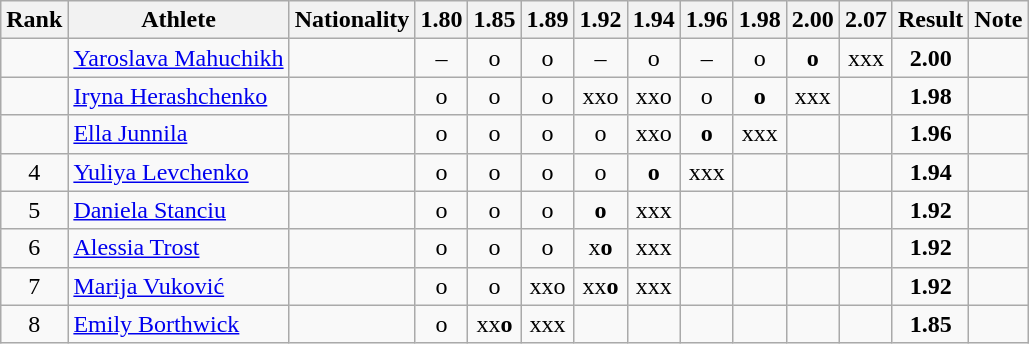<table class="wikitable sortable" style="text-align:center">
<tr>
<th>Rank</th>
<th>Athlete</th>
<th>Nationality</th>
<th>1.80</th>
<th>1.85</th>
<th>1.89</th>
<th>1.92</th>
<th>1.94</th>
<th>1.96</th>
<th>1.98</th>
<th>2.00</th>
<th>2.07</th>
<th>Result</th>
<th>Note</th>
</tr>
<tr>
<td></td>
<td align=left><a href='#'>Yaroslava Mahuchikh</a></td>
<td align=left></td>
<td>–</td>
<td>o</td>
<td>o</td>
<td>–</td>
<td>o</td>
<td>–</td>
<td>o</td>
<td><strong>o</strong></td>
<td>xxx</td>
<td><strong>2.00</strong></td>
<td></td>
</tr>
<tr>
<td></td>
<td align=left><a href='#'>Iryna Herashchenko</a></td>
<td align=left></td>
<td>o</td>
<td>o</td>
<td>o</td>
<td>xxo</td>
<td>xxo</td>
<td>o</td>
<td><strong>o</strong></td>
<td>xxx</td>
<td></td>
<td><strong>1.98</strong></td>
<td></td>
</tr>
<tr>
<td></td>
<td align=left><a href='#'>Ella Junnila</a></td>
<td align=left></td>
<td>o</td>
<td>o</td>
<td>o</td>
<td>o</td>
<td>xxo</td>
<td><strong>o</strong></td>
<td>xxx</td>
<td></td>
<td></td>
<td><strong>1.96</strong></td>
<td></td>
</tr>
<tr>
<td>4</td>
<td align=left><a href='#'>Yuliya Levchenko</a></td>
<td align=left></td>
<td>o</td>
<td>o</td>
<td>o</td>
<td>o</td>
<td><strong>o</strong></td>
<td>xxx</td>
<td></td>
<td></td>
<td></td>
<td><strong>1.94</strong></td>
<td></td>
</tr>
<tr>
<td>5</td>
<td align=left><a href='#'>Daniela Stanciu</a></td>
<td align=left></td>
<td>o</td>
<td>o</td>
<td>o</td>
<td><strong>o</strong></td>
<td>xxx</td>
<td></td>
<td></td>
<td></td>
<td></td>
<td><strong>1.92</strong></td>
<td></td>
</tr>
<tr>
<td>6</td>
<td align=left><a href='#'>Alessia Trost</a></td>
<td align=left></td>
<td>o</td>
<td>o</td>
<td>o</td>
<td>x<strong>o</strong></td>
<td>xxx</td>
<td></td>
<td></td>
<td></td>
<td></td>
<td><strong>1.92</strong></td>
<td></td>
</tr>
<tr>
<td>7</td>
<td align=left><a href='#'>Marija Vuković</a></td>
<td align=left></td>
<td>o</td>
<td>o</td>
<td>xxo</td>
<td>xx<strong>o</strong></td>
<td>xxx</td>
<td></td>
<td></td>
<td></td>
<td></td>
<td><strong>1.92</strong></td>
<td></td>
</tr>
<tr>
<td>8</td>
<td align=left><a href='#'>Emily Borthwick</a></td>
<td align=left></td>
<td>o</td>
<td>xx<strong>o</strong></td>
<td>xxx</td>
<td></td>
<td></td>
<td></td>
<td></td>
<td></td>
<td></td>
<td><strong>1.85</strong></td>
<td></td>
</tr>
</table>
